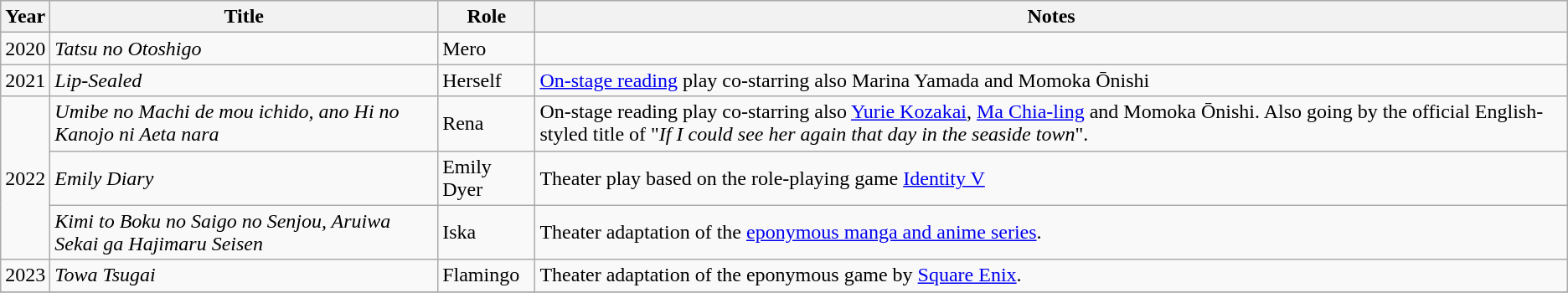<table class="wikitable sortable">
<tr>
<th>Year</th>
<th>Title</th>
<th>Role</th>
<th class="unsortable">Notes</th>
</tr>
<tr>
<td>2020</td>
<td><em>Tatsu no Otoshigo</em></td>
<td>Mero</td>
<td></td>
</tr>
<tr>
<td>2021</td>
<td><em>Lip-Sealed</em></td>
<td>Herself</td>
<td><a href='#'>On-stage reading</a> play co-starring also Marina Yamada and Momoka Ōnishi</td>
</tr>
<tr>
<td rowspan="3">2022</td>
<td><em>Umibe no Machi de mou ichido, ano Hi no Kanojo ni Aeta nara</em></td>
<td>Rena</td>
<td>On-stage reading play co-starring also <a href='#'>Yurie Kozakai</a>, <a href='#'>Ma Chia-ling</a> and Momoka Ōnishi. Also going by the official English-styled title of "<em>If I could see her again that day in the seaside town</em>".</td>
</tr>
<tr>
<td><em>Emily Diary</em></td>
<td>Emily Dyer</td>
<td>Theater play based on the role-playing game <a href='#'>Identity V</a></td>
</tr>
<tr>
<td><em>Kimi to Boku no Saigo no Senjou, Aruiwa Sekai ga Hajimaru Seisen</em></td>
<td>Iska</td>
<td>Theater adaptation of the <a href='#'>eponymous manga and anime series</a>.</td>
</tr>
<tr>
<td>2023</td>
<td><em>Towa Tsugai</em></td>
<td>Flamingo</td>
<td>Theater adaptation of the eponymous game by <a href='#'>Square Enix</a>.</td>
</tr>
<tr>
</tr>
</table>
